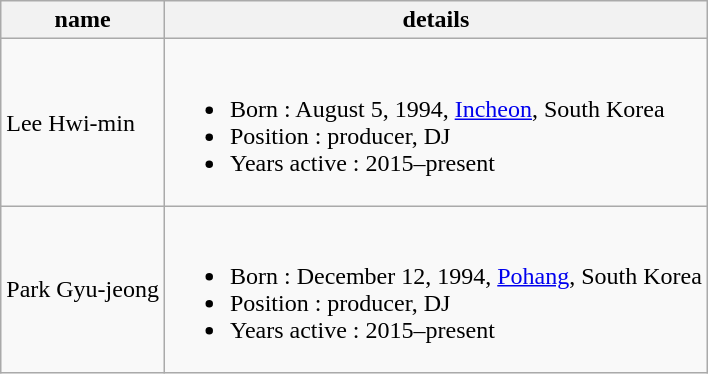<table class="wikitable">
<tr>
<th>name</th>
<th>details</th>
</tr>
<tr>
<td>Lee Hwi-min</td>
<td><br><ul><li>Born : August 5, 1994, <a href='#'>Incheon</a>, South Korea</li><li>Position : producer, DJ</li><li>Years active : 2015–present</li></ul></td>
</tr>
<tr>
<td>Park Gyu-jeong</td>
<td><br><ul><li>Born : December 12, 1994, <a href='#'>Pohang</a>, South Korea</li><li>Position : producer, DJ</li><li>Years active : 2015–present</li></ul></td>
</tr>
</table>
